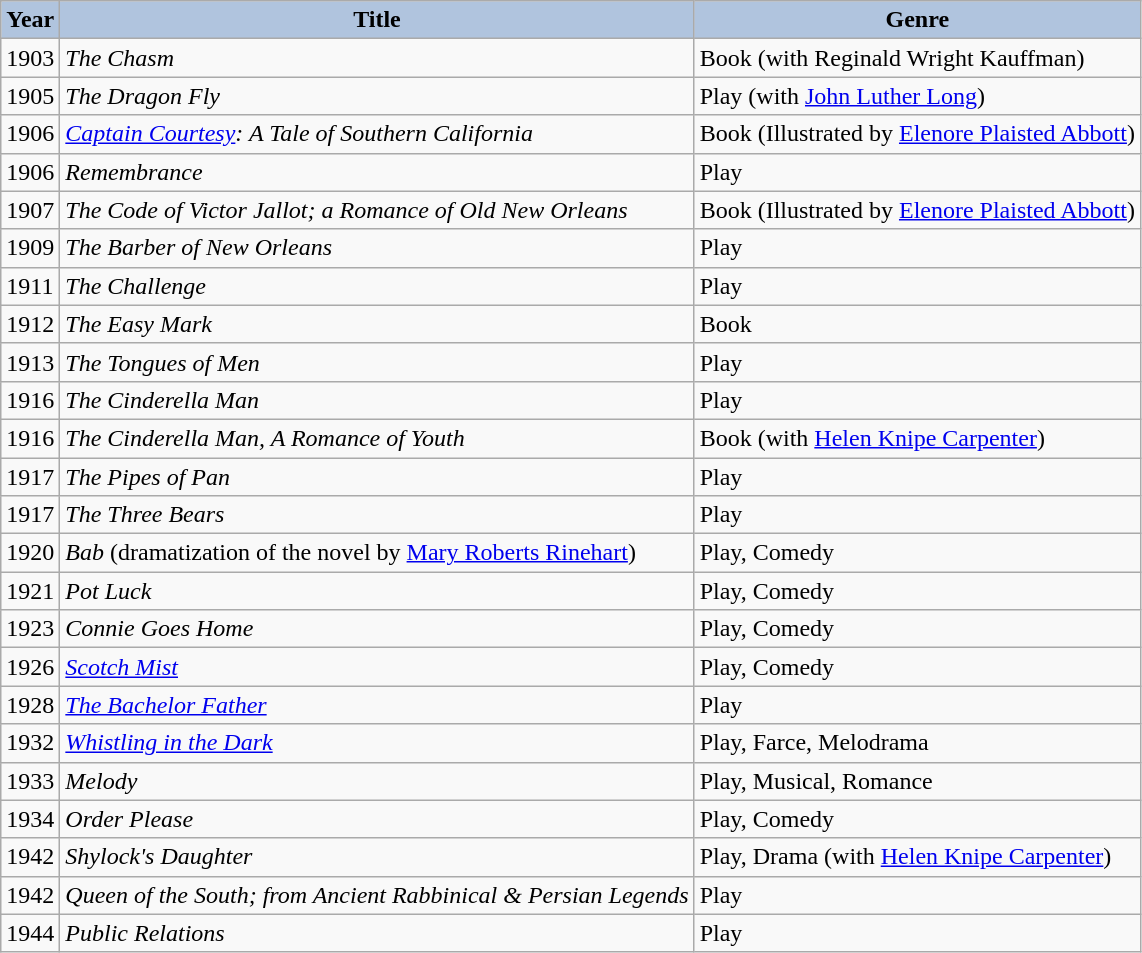<table class="wikitable">
<tr>
<th style="background:#B0C4DE;">Year</th>
<th style="background:#B0C4DE;">Title</th>
<th style="background:#B0C4DE;">Genre</th>
</tr>
<tr>
<td rowspan=1>1903</td>
<td><em>The Chasm</em></td>
<td>Book (with Reginald Wright Kauffman)</td>
</tr>
<tr>
<td rowspan=1>1905</td>
<td><em>The Dragon Fly</em></td>
<td>Play (with <a href='#'>John Luther Long</a>)</td>
</tr>
<tr>
<td rowspan=1>1906</td>
<td><em><a href='#'>Captain Courtesy</a>: A Tale of Southern California</em></td>
<td>Book (Illustrated by <a href='#'>Elenore Plaisted Abbott</a>)</td>
</tr>
<tr>
<td rowspan=1>1906</td>
<td><em>Remembrance</em></td>
<td>Play</td>
</tr>
<tr>
<td rowspan=1>1907</td>
<td><em>The Code of Victor Jallot; a Romance of Old New Orleans</em></td>
<td>Book (Illustrated by <a href='#'>Elenore Plaisted Abbott</a>)</td>
</tr>
<tr>
<td rowspan=1>1909</td>
<td><em>The Barber of New Orleans</em></td>
<td>Play</td>
</tr>
<tr>
<td rowspan=1>1911</td>
<td><em>The Challenge</em></td>
<td>Play</td>
</tr>
<tr>
<td rowspan=1>1912</td>
<td><em>The Easy Mark</em></td>
<td>Book</td>
</tr>
<tr>
<td rowspan=1>1913</td>
<td><em>The Tongues of Men</em></td>
<td>Play</td>
</tr>
<tr>
<td rowspan=1>1916</td>
<td><em>The Cinderella Man</em></td>
<td>Play</td>
</tr>
<tr>
<td rowspan=1>1916</td>
<td><em>The Cinderella Man, A Romance of Youth</em></td>
<td>Book (with <a href='#'>Helen Knipe Carpenter</a>)</td>
</tr>
<tr>
<td rowspan=1>1917</td>
<td><em>The Pipes of Pan</em></td>
<td>Play</td>
</tr>
<tr>
<td rowspan=1>1917</td>
<td><em>The Three Bears</em></td>
<td>Play</td>
</tr>
<tr>
<td rowspan=1>1920</td>
<td><em>Bab</em> (dramatization of the novel by <a href='#'>Mary Roberts Rinehart</a>)</td>
<td>Play, Comedy</td>
</tr>
<tr>
<td rowspan=1>1921</td>
<td><em>Pot Luck</em></td>
<td>Play, Comedy</td>
</tr>
<tr>
<td rowspan=1>1923</td>
<td><em>Connie Goes Home</em></td>
<td>Play, Comedy</td>
</tr>
<tr>
<td rowspan=1>1926</td>
<td><em><a href='#'>Scotch Mist</a></em></td>
<td>Play, Comedy</td>
</tr>
<tr>
<td rowspan=1>1928</td>
<td><em><a href='#'>The Bachelor Father</a></em></td>
<td>Play</td>
</tr>
<tr>
<td rowspan=1>1932</td>
<td><em><a href='#'>Whistling in the Dark</a></em></td>
<td>Play, Farce, Melodrama</td>
</tr>
<tr>
<td rowspan=1>1933</td>
<td><em>Melody</em></td>
<td>Play, Musical, Romance</td>
</tr>
<tr>
<td rowspan=1>1934</td>
<td><em>Order Please</em></td>
<td>Play, Comedy</td>
</tr>
<tr>
<td rowspan=1>1942</td>
<td><em>Shylock's Daughter</em></td>
<td>Play, Drama (with <a href='#'>Helen Knipe Carpenter</a>)</td>
</tr>
<tr>
<td rowspan=1>1942</td>
<td><em>Queen of the South; from Ancient Rabbinical & Persian Legends</em></td>
<td>Play</td>
</tr>
<tr>
<td rowspan=1>1944</td>
<td><em>Public Relations</em></td>
<td>Play</td>
</tr>
</table>
